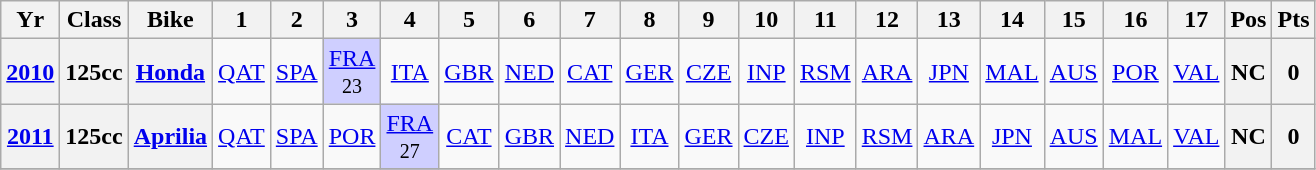<table class="wikitable" style="text-align:center">
<tr>
<th>Yr</th>
<th>Class</th>
<th>Bike</th>
<th>1</th>
<th>2</th>
<th>3</th>
<th>4</th>
<th>5</th>
<th>6</th>
<th>7</th>
<th>8</th>
<th>9</th>
<th>10</th>
<th>11</th>
<th>12</th>
<th>13</th>
<th>14</th>
<th>15</th>
<th>16</th>
<th>17</th>
<th>Pos</th>
<th>Pts</th>
</tr>
<tr>
<th align="left"><a href='#'>2010</a></th>
<th align="left">125cc</th>
<th align="left"><a href='#'>Honda</a></th>
<td><a href='#'>QAT</a></td>
<td><a href='#'>SPA</a></td>
<td style="background:#cfcfff;"><a href='#'>FRA</a><br><small>23</small></td>
<td><a href='#'>ITA</a></td>
<td><a href='#'>GBR</a></td>
<td><a href='#'>NED</a></td>
<td><a href='#'>CAT</a></td>
<td><a href='#'>GER</a></td>
<td><a href='#'>CZE</a></td>
<td><a href='#'>INP</a></td>
<td><a href='#'>RSM</a></td>
<td><a href='#'>ARA</a></td>
<td><a href='#'>JPN</a></td>
<td><a href='#'>MAL</a></td>
<td><a href='#'>AUS</a></td>
<td><a href='#'>POR</a></td>
<td><a href='#'>VAL</a></td>
<th>NC</th>
<th>0</th>
</tr>
<tr>
<th align="left"><a href='#'>2011</a></th>
<th align="left">125cc</th>
<th align="left"><a href='#'>Aprilia</a></th>
<td><a href='#'>QAT</a></td>
<td><a href='#'>SPA</a></td>
<td><a href='#'>POR</a></td>
<td style="background:#cfcfff;"><a href='#'>FRA</a><br><small>27</small></td>
<td><a href='#'>CAT</a></td>
<td><a href='#'>GBR</a></td>
<td><a href='#'>NED</a></td>
<td><a href='#'>ITA</a></td>
<td><a href='#'>GER</a></td>
<td><a href='#'>CZE</a></td>
<td><a href='#'>INP</a></td>
<td><a href='#'>RSM</a></td>
<td><a href='#'>ARA</a></td>
<td><a href='#'>JPN</a></td>
<td><a href='#'>AUS</a></td>
<td><a href='#'>MAL</a></td>
<td><a href='#'>VAL</a></td>
<th>NC</th>
<th>0</th>
</tr>
<tr>
</tr>
</table>
